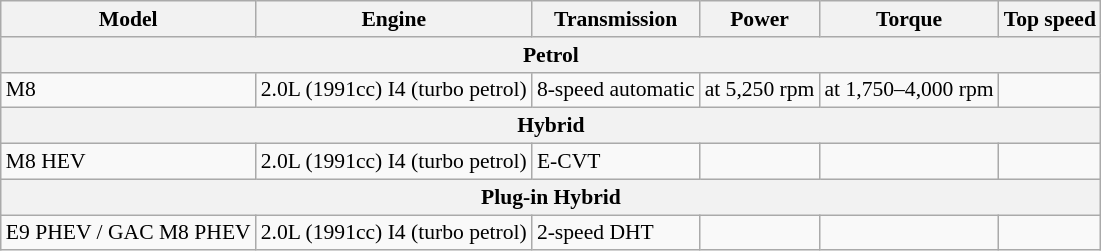<table class="wikitable sortable collapsible" style="text-align:left; font-size:90%;">
<tr>
<th>Model</th>
<th>Engine</th>
<th>Transmission</th>
<th>Power</th>
<th>Torque</th>
<th>Top speed</th>
</tr>
<tr>
<th colspan=6>Petrol</th>
</tr>
<tr>
<td>M8</td>
<td>2.0L (1991cc) I4 (turbo petrol)</td>
<td>8-speed automatic</td>
<td> at 5,250 rpm</td>
<td> at 1,750–4,000 rpm</td>
<td></td>
</tr>
<tr>
<th colspan=6>Hybrid</th>
</tr>
<tr>
<td>M8 HEV</td>
<td>2.0L (1991cc) I4 (turbo petrol)</td>
<td>E-CVT</td>
<td></td>
<td></td>
<td></td>
</tr>
<tr>
<th colspan=6>Plug-in Hybrid</th>
</tr>
<tr>
<td>E9 PHEV / GAC M8 PHEV</td>
<td>2.0L (1991cc) I4 (turbo petrol)</td>
<td>2-speed DHT</td>
<td><br></td>
<td></td>
<td></td>
</tr>
</table>
